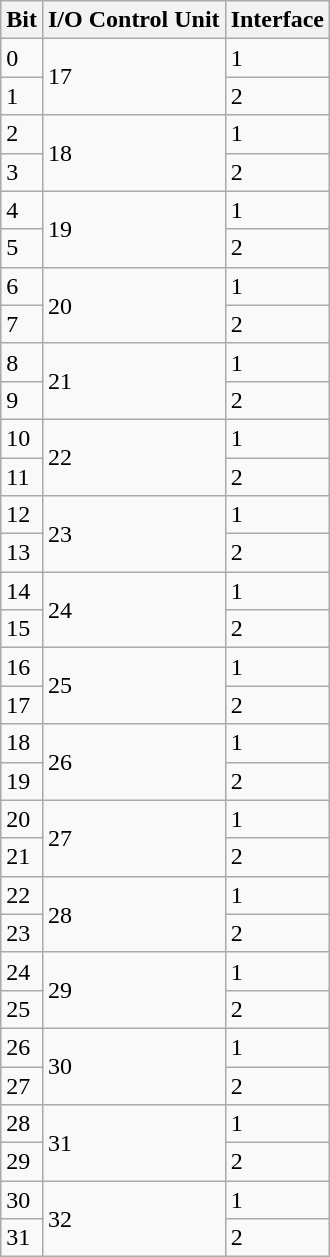<table class="wikitable">
<tr>
<th>Bit</th>
<th>I/O Control Unit</th>
<th>Interface</th>
</tr>
<tr>
<td>0</td>
<td rowspan=2>17</td>
<td>1</td>
</tr>
<tr>
<td>1</td>
<td>2</td>
</tr>
<tr>
<td>2</td>
<td rowspan=2>18</td>
<td>1</td>
</tr>
<tr>
<td>3</td>
<td>2</td>
</tr>
<tr>
<td>4</td>
<td rowspan=2>19</td>
<td>1</td>
</tr>
<tr>
<td>5</td>
<td>2</td>
</tr>
<tr>
<td>6</td>
<td rowspan=2>20</td>
<td>1</td>
</tr>
<tr>
<td>7</td>
<td>2</td>
</tr>
<tr>
<td>8</td>
<td rowspan=2>21</td>
<td>1</td>
</tr>
<tr>
<td>9</td>
<td>2</td>
</tr>
<tr>
<td>10</td>
<td rowspan=2>22</td>
<td>1</td>
</tr>
<tr>
<td>11</td>
<td>2</td>
</tr>
<tr>
<td>12</td>
<td rowspan=2>23</td>
<td>1</td>
</tr>
<tr>
<td>13</td>
<td>2</td>
</tr>
<tr>
<td>14</td>
<td rowspan=2>24</td>
<td>1</td>
</tr>
<tr>
<td>15</td>
<td>2</td>
</tr>
<tr>
<td>16</td>
<td rowspan=2>25</td>
<td>1</td>
</tr>
<tr>
<td>17</td>
<td>2</td>
</tr>
<tr>
<td>18</td>
<td rowspan=2>26</td>
<td>1</td>
</tr>
<tr>
<td>19</td>
<td>2</td>
</tr>
<tr>
<td>20</td>
<td rowspan=2>27</td>
<td>1</td>
</tr>
<tr>
<td>21</td>
<td>2</td>
</tr>
<tr>
<td>22</td>
<td rowspan=2>28</td>
<td>1</td>
</tr>
<tr>
<td>23</td>
<td>2</td>
</tr>
<tr>
<td>24</td>
<td rowspan=2>29</td>
<td>1</td>
</tr>
<tr>
<td>25</td>
<td>2</td>
</tr>
<tr>
<td>26</td>
<td rowspan=2>30</td>
<td>1</td>
</tr>
<tr>
<td>27</td>
<td>2</td>
</tr>
<tr>
<td>28</td>
<td rowspan=2>31</td>
<td>1</td>
</tr>
<tr>
<td>29</td>
<td>2</td>
</tr>
<tr>
<td>30</td>
<td rowspan=2>32</td>
<td>1</td>
</tr>
<tr>
<td>31</td>
<td>2</td>
</tr>
</table>
